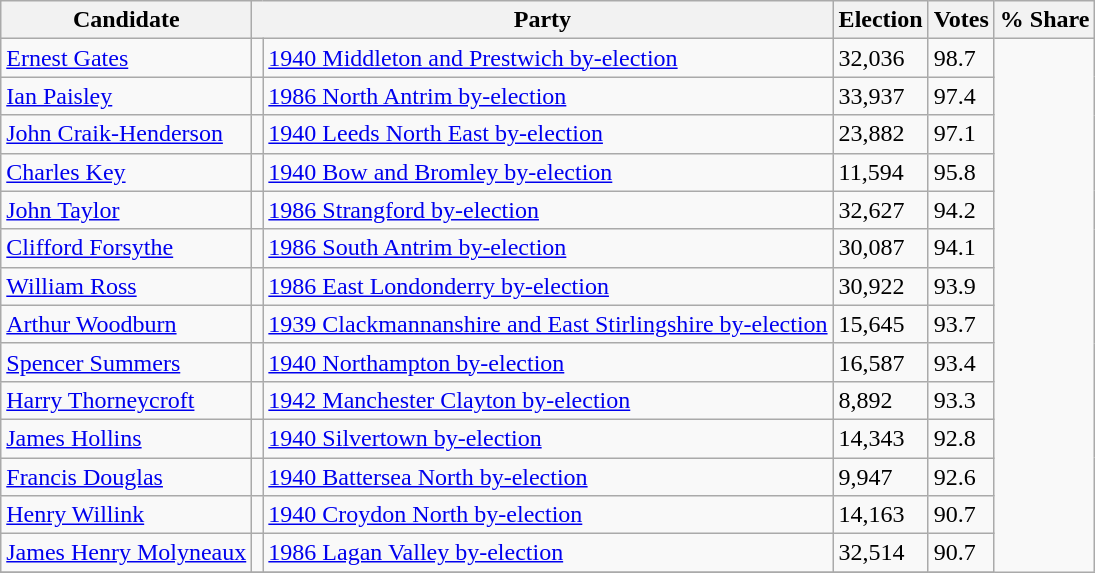<table class="wikitable sortable">
<tr>
<th>Candidate</th>
<th colspan=2>Party</th>
<th>Election</th>
<th>Votes</th>
<th>% Share</th>
</tr>
<tr>
<td><a href='#'>Ernest Gates</a></td>
<td></td>
<td><a href='#'>1940 Middleton and Prestwich by-election</a></td>
<td>32,036</td>
<td>98.7</td>
</tr>
<tr>
<td><a href='#'>Ian Paisley</a></td>
<td></td>
<td><a href='#'>1986 North Antrim by-election</a></td>
<td>33,937</td>
<td>97.4</td>
</tr>
<tr>
<td><a href='#'>John Craik-Henderson</a></td>
<td></td>
<td><a href='#'>1940 Leeds North East by-election</a></td>
<td>23,882</td>
<td>97.1</td>
</tr>
<tr>
<td><a href='#'>Charles Key</a></td>
<td></td>
<td><a href='#'>1940 Bow and Bromley by-election</a></td>
<td>11,594</td>
<td>95.8</td>
</tr>
<tr>
<td><a href='#'>John Taylor</a></td>
<td></td>
<td><a href='#'>1986 Strangford by-election</a></td>
<td>32,627</td>
<td>94.2</td>
</tr>
<tr>
<td><a href='#'>Clifford Forsythe</a></td>
<td></td>
<td><a href='#'>1986 South Antrim by-election</a></td>
<td>30,087</td>
<td>94.1</td>
</tr>
<tr>
<td><a href='#'>William Ross</a></td>
<td></td>
<td><a href='#'>1986 East Londonderry by-election</a></td>
<td>30,922</td>
<td>93.9</td>
</tr>
<tr>
<td><a href='#'>Arthur Woodburn</a></td>
<td></td>
<td><a href='#'>1939 Clackmannanshire and East Stirlingshire by-election</a></td>
<td>15,645</td>
<td>93.7</td>
</tr>
<tr>
<td><a href='#'>Spencer Summers</a></td>
<td></td>
<td><a href='#'>1940 Northampton by-election</a></td>
<td>16,587</td>
<td>93.4</td>
</tr>
<tr>
<td><a href='#'>Harry Thorneycroft</a></td>
<td></td>
<td><a href='#'>1942 Manchester Clayton by-election</a></td>
<td>8,892</td>
<td>93.3</td>
</tr>
<tr>
<td><a href='#'>James Hollins</a></td>
<td></td>
<td><a href='#'>1940 Silvertown by-election</a></td>
<td>14,343</td>
<td>92.8</td>
</tr>
<tr>
<td><a href='#'>Francis Douglas</a></td>
<td></td>
<td><a href='#'>1940 Battersea North by-election</a></td>
<td>9,947</td>
<td>92.6</td>
</tr>
<tr>
<td><a href='#'>Henry Willink</a></td>
<td></td>
<td><a href='#'>1940 Croydon North by-election</a></td>
<td>14,163</td>
<td>90.7</td>
</tr>
<tr>
<td><a href='#'>James Henry Molyneaux</a></td>
<td></td>
<td><a href='#'>1986 Lagan Valley by-election</a></td>
<td>32,514</td>
<td>90.7</td>
</tr>
<tr>
</tr>
</table>
